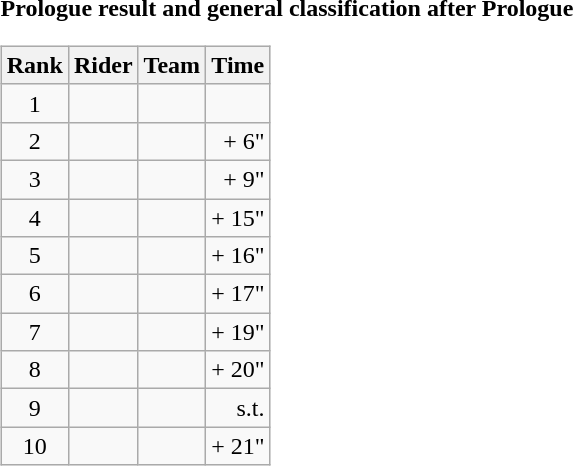<table>
<tr>
<td><strong>Prologue result and general classification after Prologue</strong><br><table class="wikitable">
<tr>
<th scope="col">Rank</th>
<th scope="col">Rider</th>
<th scope="col">Team</th>
<th scope="col">Time</th>
</tr>
<tr>
<td style="text-align:center;">1</td>
<td></td>
<td></td>
<td style="text-align:right;"></td>
</tr>
<tr>
<td style="text-align:center;">2</td>
<td></td>
<td></td>
<td style="text-align:right;">+ 6"</td>
</tr>
<tr>
<td style="text-align:center;">3</td>
<td></td>
<td></td>
<td style="text-align:right;">+ 9"</td>
</tr>
<tr>
<td style="text-align:center;">4</td>
<td></td>
<td></td>
<td style="text-align:right;">+ 15"</td>
</tr>
<tr>
<td style="text-align:center;">5</td>
<td></td>
<td></td>
<td style="text-align:right;">+ 16"</td>
</tr>
<tr>
<td style="text-align:center;">6</td>
<td></td>
<td></td>
<td style="text-align:right;">+ 17"</td>
</tr>
<tr>
<td style="text-align:center;">7</td>
<td></td>
<td></td>
<td style="text-align:right;">+ 19"</td>
</tr>
<tr>
<td style="text-align:center;">8</td>
<td></td>
<td></td>
<td style="text-align:right;">+ 20"</td>
</tr>
<tr>
<td style="text-align:center;">9</td>
<td></td>
<td></td>
<td style="text-align:right;">s.t.</td>
</tr>
<tr>
<td style="text-align:center;">10</td>
<td></td>
<td></td>
<td style="text-align:right;">+ 21"</td>
</tr>
</table>
</td>
</tr>
</table>
